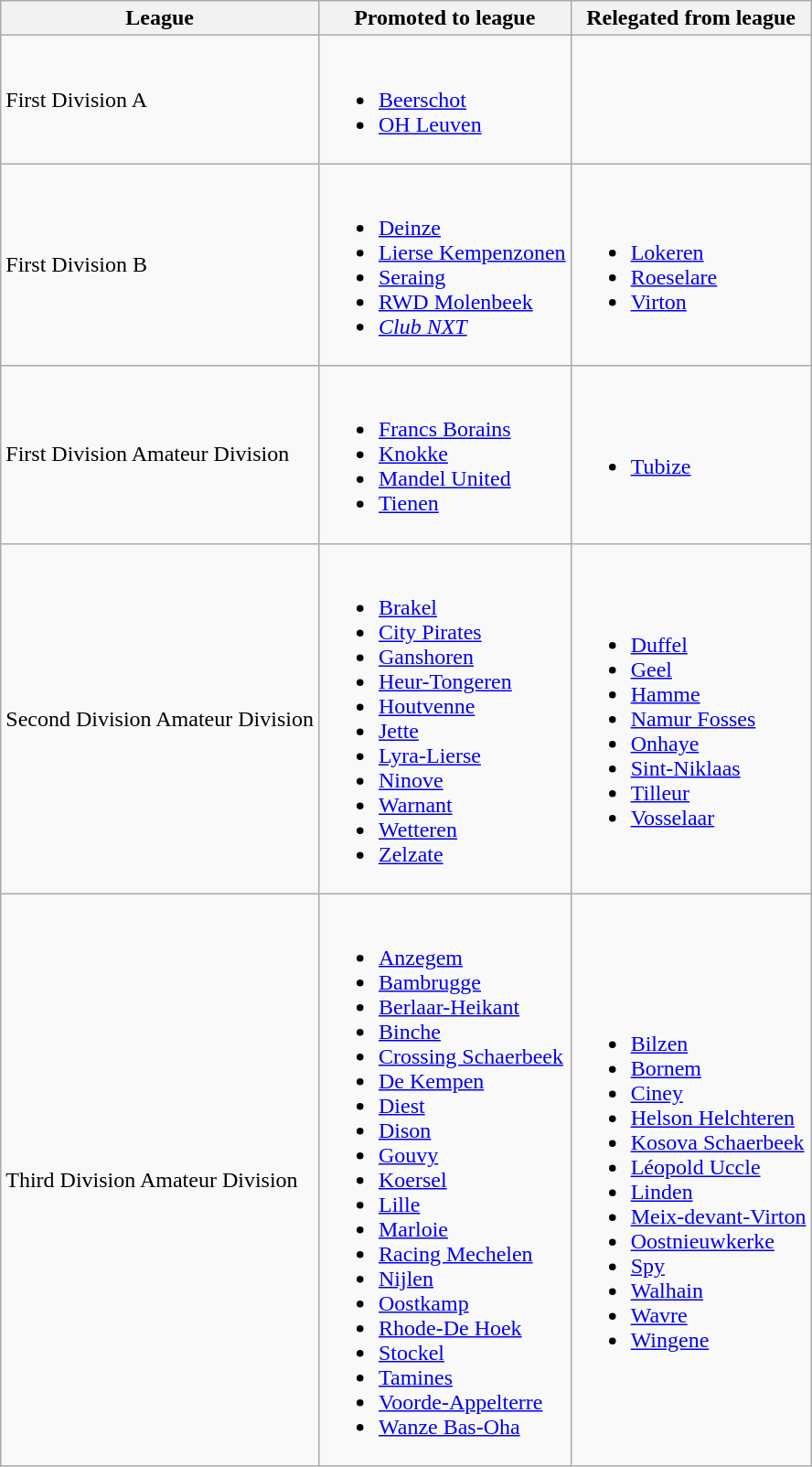<table class="wikitable">
<tr>
<th>League</th>
<th>Promoted to league</th>
<th>Relegated from league</th>
</tr>
<tr>
<td>First Division A</td>
<td><br><ul><li><a href='#'>Beerschot</a></li><li><a href='#'>OH Leuven</a></li></ul></td>
<td></td>
</tr>
<tr>
<td>First Division B</td>
<td><br><ul><li><a href='#'>Deinze</a></li><li><a href='#'>Lierse Kempenzonen</a></li><li><a href='#'>Seraing</a></li><li><a href='#'>RWD Molenbeek</a></li><li><em><a href='#'>Club NXT</a></em></li></ul></td>
<td><br><ul><li><a href='#'>Lokeren</a></li><li><a href='#'>Roeselare</a></li><li><a href='#'>Virton</a></li></ul></td>
</tr>
<tr>
<td>First Division Amateur Division</td>
<td><br><ul><li><a href='#'>Francs Borains</a></li><li><a href='#'>Knokke</a></li><li><a href='#'>Mandel United</a></li><li><a href='#'>Tienen</a></li></ul></td>
<td><br><ul><li><a href='#'>Tubize</a></li></ul></td>
</tr>
<tr>
<td>Second Division Amateur Division</td>
<td><br><ul><li><a href='#'>Brakel</a></li><li><a href='#'>City Pirates</a></li><li><a href='#'>Ganshoren</a></li><li><a href='#'>Heur-Tongeren</a></li><li><a href='#'>Houtvenne</a></li><li><a href='#'>Jette</a></li><li><a href='#'>Lyra-Lierse</a></li><li><a href='#'>Ninove</a></li><li><a href='#'>Warnant</a></li><li><a href='#'>Wetteren</a></li><li><a href='#'>Zelzate</a></li></ul></td>
<td><br><ul><li><a href='#'>Duffel</a></li><li><a href='#'>Geel</a></li><li><a href='#'>Hamme</a></li><li><a href='#'>Namur Fosses</a></li><li><a href='#'>Onhaye</a></li><li><a href='#'>Sint-Niklaas</a></li><li><a href='#'>Tilleur</a></li><li><a href='#'>Vosselaar</a></li></ul></td>
</tr>
<tr>
<td>Third Division Amateur Division</td>
<td><br><ul><li><a href='#'>Anzegem</a></li><li><a href='#'>Bambrugge</a></li><li><a href='#'>Berlaar-Heikant</a></li><li><a href='#'>Binche</a></li><li><a href='#'>Crossing Schaerbeek</a></li><li><a href='#'>De Kempen</a></li><li><a href='#'>Diest</a></li><li><a href='#'>Dison</a></li><li><a href='#'>Gouvy</a></li><li><a href='#'>Koersel</a></li><li><a href='#'>Lille</a></li><li><a href='#'>Marloie</a></li><li><a href='#'>Racing Mechelen</a></li><li><a href='#'>Nijlen</a></li><li><a href='#'>Oostkamp</a></li><li><a href='#'>Rhode-De Hoek</a></li><li><a href='#'>Stockel</a></li><li><a href='#'>Tamines</a></li><li><a href='#'>Voorde-Appelterre</a></li><li><a href='#'>Wanze Bas-Oha</a></li></ul></td>
<td><br><ul><li><a href='#'>Bilzen</a></li><li><a href='#'>Bornem</a></li><li><a href='#'>Ciney</a></li><li><a href='#'>Helson Helchteren</a></li><li><a href='#'>Kosova Schaerbeek</a></li><li><a href='#'>Léopold Uccle</a></li><li><a href='#'>Linden</a></li><li><a href='#'>Meix-devant-Virton</a></li><li><a href='#'>Oostnieuwkerke</a></li><li><a href='#'>Spy</a></li><li><a href='#'>Walhain</a></li><li><a href='#'>Wavre</a></li><li><a href='#'>Wingene</a></li></ul></td>
</tr>
</table>
